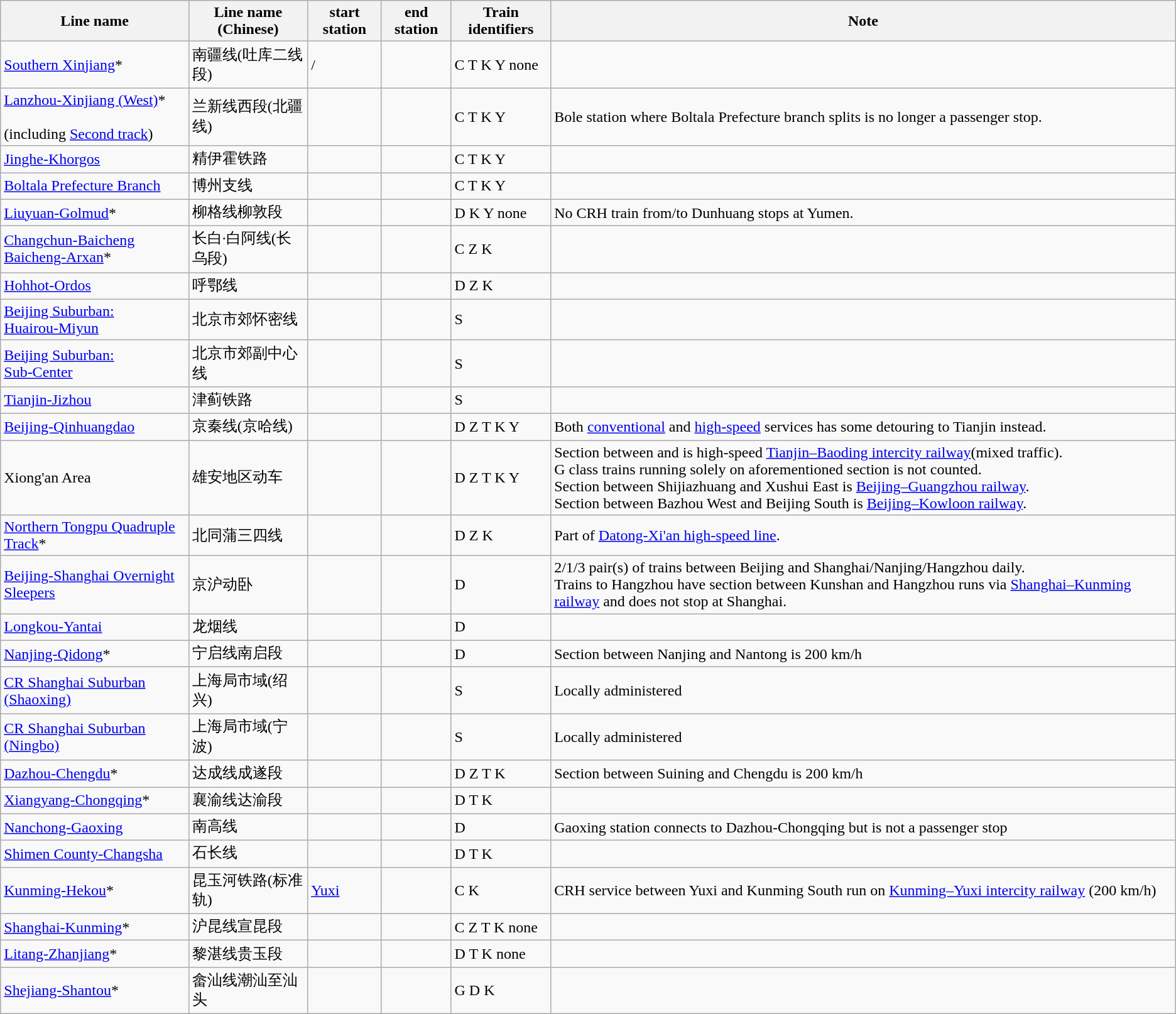<table class="wikitable sortable">
<tr>
<th>Line name</th>
<th>Line name<br>(Chinese)</th>
<th>start station</th>
<th>end station</th>
<th>Train identifiers</th>
<th>Note</th>
</tr>
<tr>
<td><a href='#'>Southern Xinjiang</a>*</td>
<td>南疆线(吐库二线段)</td>
<td>/</td>
<td></td>
<td>C T K Y none</td>
<td></td>
</tr>
<tr>
<td><a href='#'>Lanzhou-Xinjiang (West)</a>*<br><br>(including <a href='#'>Second track</a>)</td>
<td>兰新线西段(北疆线)</td>
<td></td>
<td></td>
<td>C T K Y</td>
<td>Bole station where Boltala Prefecture branch splits is no longer a passenger stop.</td>
</tr>
<tr>
<td><a href='#'>Jinghe-Khorgos</a></td>
<td>精伊霍铁路</td>
<td></td>
<td></td>
<td>C T K Y</td>
<td></td>
</tr>
<tr>
<td><a href='#'>Boltala Prefecture Branch</a></td>
<td>博州支线</td>
<td></td>
<td></td>
<td>C T K Y</td>
<td></td>
</tr>
<tr>
<td><a href='#'>Liuyuan-Golmud</a>*</td>
<td>柳格线柳敦段</td>
<td></td>
<td></td>
<td>D K Y none</td>
<td>No CRH train from/to Dunhuang stops at Yumen.</td>
</tr>
<tr>
<td><a href='#'>Changchun-Baicheng</a><br><a href='#'>Baicheng-Arxan</a>*</td>
<td>长白·白阿线(长乌段)</td>
<td></td>
<td></td>
<td>C Z K</td>
<td></td>
</tr>
<tr>
<td><a href='#'>Hohhot-Ordos</a></td>
<td>呼鄂线</td>
<td></td>
<td></td>
<td>D Z K</td>
<td></td>
</tr>
<tr>
<td><a href='#'>Beijing Suburban:<br>Huairou-Miyun</a></td>
<td>北京市郊怀密线</td>
<td></td>
<td></td>
<td>S</td>
<td></td>
</tr>
<tr>
<td><a href='#'>Beijing Suburban:<br>Sub-Center</a></td>
<td>北京市郊副中心线</td>
<td></td>
<td></td>
<td>S</td>
<td></td>
</tr>
<tr>
<td><a href='#'>Tianjin-Jizhou</a></td>
<td>津蓟铁路</td>
<td></td>
<td></td>
<td>S</td>
<td></td>
</tr>
<tr>
<td><a href='#'>Beijing-Qinhuangdao</a></td>
<td>京秦线(京哈线)</td>
<td></td>
<td></td>
<td>D Z T K Y</td>
<td>Both <a href='#'>conventional</a> and <a href='#'>high-speed</a> services has some detouring to Tianjin instead.</td>
</tr>
<tr>
<td>Xiong'an Area</td>
<td>雄安地区动车</td>
<td></td>
<td></td>
<td>D Z T K Y</td>
<td>Section between  and  is high-speed <a href='#'>Tianjin–Baoding intercity railway</a>(mixed traffic).<br>G class trains running solely on aforementioned section is not counted.<br>Section between Shijiazhuang and Xushui East is <a href='#'>Beijing–Guangzhou railway</a>.<br>Section between Bazhou West and Beijing South is <a href='#'>Beijing–Kowloon railway</a>.</td>
</tr>
<tr>
<td><a href='#'>Northern Tongpu Quadruple Track</a>*</td>
<td>北同蒲三四线</td>
<td></td>
<td></td>
<td>D Z K</td>
<td>Part of <a href='#'>Datong-Xi'an high-speed line</a>.</td>
</tr>
<tr>
<td><a href='#'>Beijing-Shanghai Overnight Sleepers</a></td>
<td>京沪动卧</td>
<td></td>
<td></td>
<td>D</td>
<td>2/1/3 pair(s) of trains between Beijing and Shanghai/Nanjing/Hangzhou daily.<br>Trains to Hangzhou have section between Kunshan and Hangzhou runs via <a href='#'>Shanghai–Kunming railway</a> and does not stop at Shanghai.</td>
</tr>
<tr>
<td><a href='#'>Longkou-Yantai</a></td>
<td>龙烟线</td>
<td></td>
<td></td>
<td>D</td>
<td></td>
</tr>
<tr>
<td><a href='#'>Nanjing-Qidong</a>*</td>
<td>宁启线南启段</td>
<td></td>
<td></td>
<td>D</td>
<td>Section between Nanjing and Nantong is 200 km/h</td>
</tr>
<tr>
<td><a href='#'>CR Shanghai Suburban (Shaoxing)</a></td>
<td>上海局市域(绍兴)</td>
<td></td>
<td></td>
<td>S</td>
<td>Locally administered</td>
</tr>
<tr>
<td><a href='#'>CR Shanghai Suburban (Ningbo)</a></td>
<td>上海局市域(宁波)</td>
<td></td>
<td></td>
<td>S</td>
<td>Locally administered</td>
</tr>
<tr>
<td><a href='#'>Dazhou-Chengdu</a>*</td>
<td>达成线成遂段</td>
<td></td>
<td></td>
<td>D Z T K</td>
<td>Section between Suining and Chengdu is 200 km/h</td>
</tr>
<tr>
<td><a href='#'>Xiangyang-Chongqing</a>*</td>
<td>襄渝线达渝段</td>
<td></td>
<td></td>
<td>D T K</td>
<td></td>
</tr>
<tr>
<td><a href='#'>Nanchong-Gaoxing</a></td>
<td>南高线</td>
<td></td>
<td></td>
<td>D</td>
<td>Gaoxing station connects to Dazhou-Chongqing but is not a passenger stop</td>
</tr>
<tr>
<td><a href='#'>Shimen County-Changsha</a></td>
<td>石长线</td>
<td></td>
<td></td>
<td>D T K</td>
<td></td>
</tr>
<tr>
<td><a href='#'>Kunming-Hekou</a>*</td>
<td>昆玉河铁路(标准轨)</td>
<td><a href='#'>Yuxi</a></td>
<td></td>
<td>C K</td>
<td>CRH service between Yuxi and Kunming South run on <a href='#'>Kunming–Yuxi intercity railway</a> (200 km/h)</td>
</tr>
<tr>
<td><a href='#'>Shanghai-Kunming</a>*</td>
<td>沪昆线宣昆段</td>
<td></td>
<td></td>
<td>C Z T K none</td>
<td></td>
</tr>
<tr>
<td><a href='#'>Litang-Zhanjiang</a>*</td>
<td>黎湛线贵玉段</td>
<td></td>
<td></td>
<td>D T K none</td>
<td></td>
</tr>
<tr>
<td><a href='#'>Shejiang-Shantou</a>*</td>
<td>畲汕线潮汕至汕头</td>
<td></td>
<td></td>
<td>G D K</td>
<td></td>
</tr>
</table>
